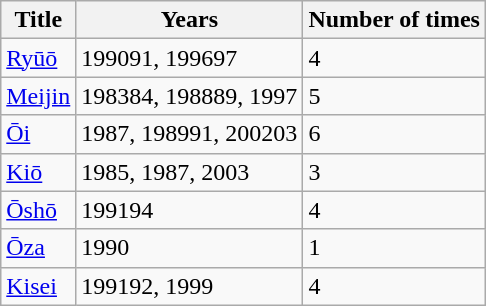<table class="wikitable">
<tr>
<th>Title</th>
<th>Years</th>
<th>Number of times</th>
</tr>
<tr>
<td><a href='#'>Ryūō</a></td>
<td>199091, 199697</td>
<td>4</td>
</tr>
<tr>
<td><a href='#'>Meijin</a></td>
<td>198384, 198889, 1997</td>
<td>5</td>
</tr>
<tr>
<td><a href='#'>Ōi</a></td>
<td>1987, 198991, 200203</td>
<td>6</td>
</tr>
<tr>
<td><a href='#'>Kiō</a></td>
<td>1985, 1987, 2003</td>
<td>3</td>
</tr>
<tr>
<td><a href='#'>Ōshō</a></td>
<td>199194</td>
<td>4</td>
</tr>
<tr>
<td><a href='#'>Ōza</a></td>
<td>1990</td>
<td>1</td>
</tr>
<tr>
<td><a href='#'>Kisei</a></td>
<td>199192, 1999</td>
<td>4</td>
</tr>
</table>
